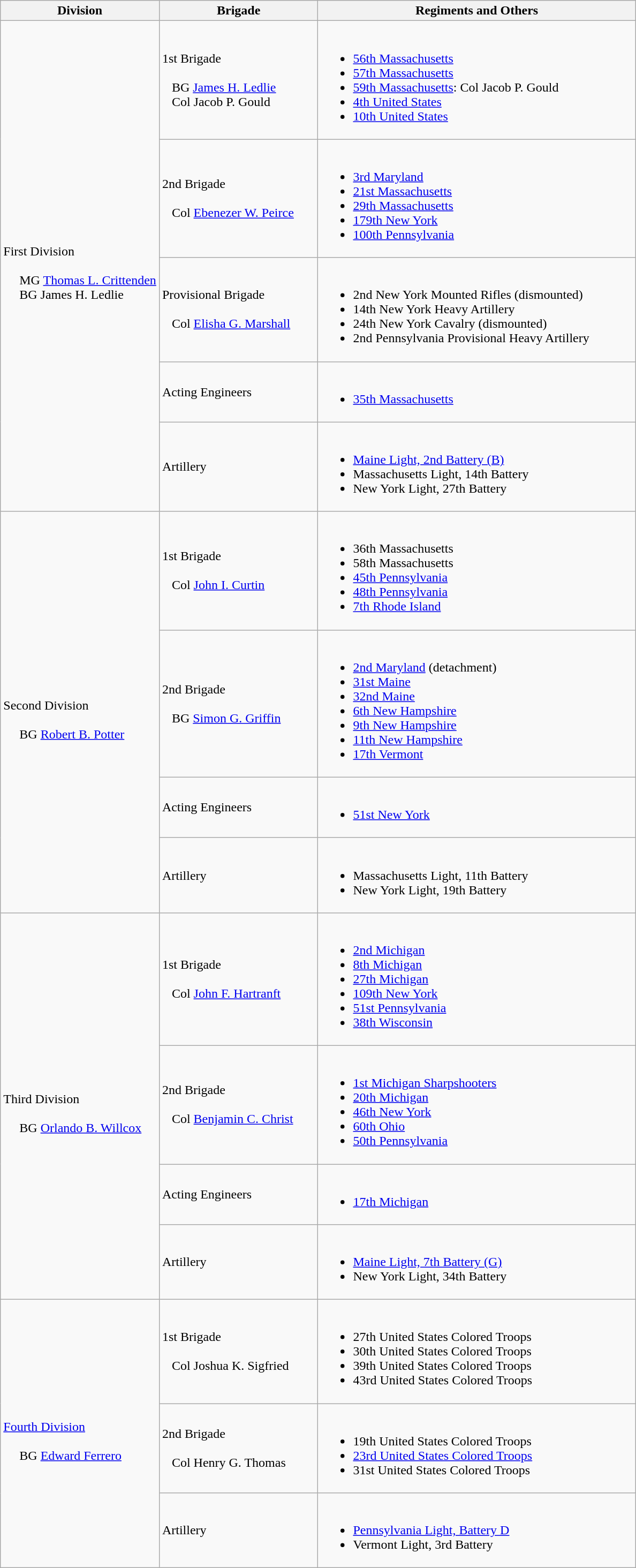<table class="wikitable">
<tr>
<th width=25%>Division</th>
<th width=25%>Brigade</th>
<th>Regiments and Others</th>
</tr>
<tr>
<td rowspan=5><br>First Division<br>
<br>    
MG <a href='#'>Thomas L. Crittenden</a>
<br>    
BG James H. Ledlie</td>
<td>1st Brigade<br><br>  
BG <a href='#'>James H. Ledlie</a>
<br>  
Col Jacob P. Gould</td>
<td><br><ul><li><a href='#'>56th Massachusetts</a></li><li><a href='#'>57th Massachusetts</a></li><li><a href='#'>59th Massachusetts</a>: Col Jacob P. Gould</li><li><a href='#'>4th United States</a></li><li><a href='#'>10th United States</a></li></ul></td>
</tr>
<tr>
<td>2nd Brigade<br><br>  
Col <a href='#'>Ebenezer W. Peirce</a></td>
<td><br><ul><li><a href='#'>3rd Maryland</a></li><li><a href='#'>21st Massachusetts</a></li><li><a href='#'>29th Massachusetts</a></li><li><a href='#'>179th New York</a></li><li><a href='#'>100th Pennsylvania</a></li></ul></td>
</tr>
<tr>
<td>Provisional Brigade<br><br>  
Col <a href='#'>Elisha G. Marshall</a></td>
<td><br><ul><li>2nd New York Mounted Rifles (dismounted)</li><li>14th New York Heavy Artillery</li><li>24th New York Cavalry (dismounted)</li><li>2nd Pennsylvania Provisional Heavy Artillery</li></ul></td>
</tr>
<tr>
<td>Acting Engineers</td>
<td><br><ul><li><a href='#'>35th Massachusetts</a></li></ul></td>
</tr>
<tr>
<td>Artillery</td>
<td><br><ul><li><a href='#'>Maine Light, 2nd Battery (B)</a></li><li>Massachusetts Light, 14th Battery</li><li>New York Light, 27th Battery</li></ul></td>
</tr>
<tr>
<td rowspan=4><br>Second Division<br>
<br>    
BG <a href='#'>Robert B. Potter</a></td>
<td>1st Brigade<br><br>  
Col <a href='#'>John I. Curtin</a></td>
<td><br><ul><li>36th Massachusetts</li><li>58th Massachusetts</li><li><a href='#'>45th Pennsylvania</a></li><li><a href='#'>48th Pennsylvania</a></li><li><a href='#'>7th Rhode Island</a></li></ul></td>
</tr>
<tr>
<td>2nd Brigade<br><br>  
BG <a href='#'>Simon G. Griffin</a></td>
<td><br><ul><li><a href='#'>2nd Maryland</a> (detachment)</li><li><a href='#'>31st Maine</a></li><li><a href='#'>32nd Maine</a></li><li><a href='#'>6th New Hampshire</a></li><li><a href='#'>9th New Hampshire</a></li><li><a href='#'>11th New Hampshire</a></li><li><a href='#'>17th Vermont</a></li></ul></td>
</tr>
<tr>
<td>Acting Engineers</td>
<td><br><ul><li><a href='#'>51st New York</a></li></ul></td>
</tr>
<tr>
<td>Artillery</td>
<td><br><ul><li>Massachusetts Light, 11th Battery</li><li>New York Light, 19th Battery</li></ul></td>
</tr>
<tr>
<td rowspan=4><br>Third Division<br>
<br>    
BG <a href='#'>Orlando B. Willcox</a></td>
<td>1st Brigade<br><br>  
Col <a href='#'>John F. Hartranft</a></td>
<td><br><ul><li><a href='#'>2nd Michigan</a></li><li><a href='#'>8th Michigan</a></li><li><a href='#'>27th Michigan</a></li><li><a href='#'>109th New York</a></li><li><a href='#'>51st Pennsylvania</a></li><li><a href='#'>38th Wisconsin</a></li></ul></td>
</tr>
<tr>
<td>2nd Brigade<br><br>  
Col <a href='#'>Benjamin C. Christ</a></td>
<td><br><ul><li><a href='#'>1st Michigan Sharpshooters</a></li><li><a href='#'>20th Michigan</a></li><li><a href='#'>46th New York</a></li><li><a href='#'>60th Ohio</a></li><li><a href='#'>50th Pennsylvania</a></li></ul></td>
</tr>
<tr>
<td>Acting Engineers</td>
<td><br><ul><li><a href='#'>17th Michigan</a></li></ul></td>
</tr>
<tr>
<td>Artillery</td>
<td><br><ul><li><a href='#'>Maine Light, 7th Battery (G)</a></li><li>New York Light, 34th Battery</li></ul></td>
</tr>
<tr>
<td rowspan=3><br><a href='#'>Fourth Division</a><br>
<br>    
BG <a href='#'>Edward Ferrero</a></td>
<td>1st Brigade<br><br>  
Col Joshua K. Sigfried</td>
<td><br><ul><li>27th United States Colored Troops</li><li>30th United States Colored Troops</li><li>39th United States Colored Troops</li><li>43rd United States Colored Troops</li></ul></td>
</tr>
<tr>
<td>2nd Brigade<br><br>  
Col Henry G. Thomas</td>
<td><br><ul><li>19th United States Colored Troops</li><li><a href='#'>23rd United States Colored Troops</a></li><li>31st United States Colored Troops</li></ul></td>
</tr>
<tr>
<td>Artillery</td>
<td><br><ul><li><a href='#'>Pennsylvania Light, Battery D</a></li><li>Vermont Light, 3rd Battery</li></ul></td>
</tr>
</table>
